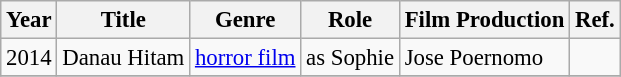<table class="wikitable" style="font-size: 95%;">
<tr>
<th>Year</th>
<th>Title</th>
<th>Genre</th>
<th>Role</th>
<th>Film Production</th>
<th>Ref.</th>
</tr>
<tr>
<td>2014</td>
<td>Danau Hitam</td>
<td><a href='#'>horror film</a></td>
<td>as Sophie</td>
<td>Jose Poernomo</td>
<td></td>
</tr>
<tr>
</tr>
</table>
